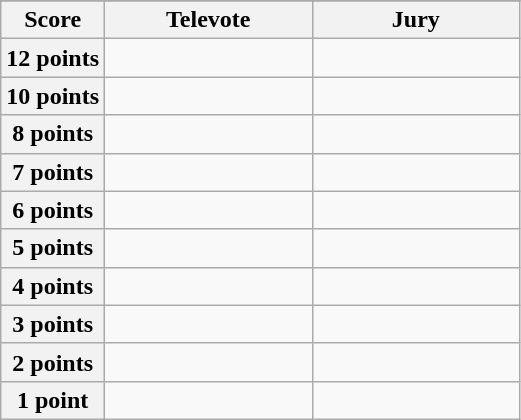<table class="wikitable">
<tr>
</tr>
<tr>
<th scope="col" width="20%">Score</th>
<th scope="col" width="40%">Televote</th>
<th scope="col" width="40%">Jury</th>
</tr>
<tr>
<th scope="row">12 points</th>
<td></td>
<td></td>
</tr>
<tr>
<th scope="row">10 points</th>
<td></td>
<td></td>
</tr>
<tr>
<th scope="row">8 points</th>
<td></td>
<td></td>
</tr>
<tr>
<th scope="row">7 points</th>
<td></td>
<td></td>
</tr>
<tr>
<th scope="row">6 points</th>
<td></td>
<td></td>
</tr>
<tr>
<th scope="row">5 points</th>
<td></td>
<td></td>
</tr>
<tr>
<th scope="row">4 points</th>
<td></td>
<td></td>
</tr>
<tr>
<th scope="row">3 points</th>
<td></td>
<td></td>
</tr>
<tr>
<th scope="row">2 points</th>
<td></td>
<td></td>
</tr>
<tr>
<th scope="row">1 point</th>
<td></td>
<td></td>
</tr>
</table>
